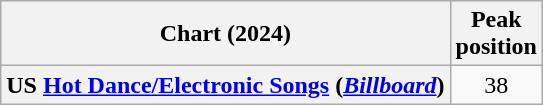<table class="wikitable sortable plainrowheaders" style="text-align:center">
<tr>
<th scope="col">Chart (2024)</th>
<th scope="col">Peak<br>position</th>
</tr>
<tr>
<th scope="row">US <a href='#'>Hot Dance/Electronic Songs</a> (<em><a href='#'>Billboard</a></em>)</th>
<td>38</td>
</tr>
</table>
